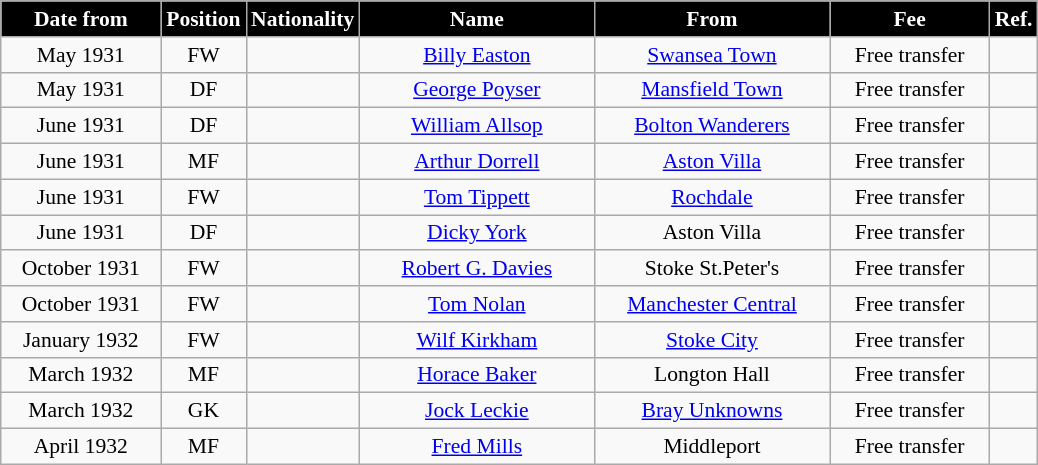<table class="wikitable" style="text-align:center; font-size:90%; ">
<tr>
<th style="background:#000000; color:white; width:100px;">Date from</th>
<th style="background:#000000; color:white; width:50px;">Position</th>
<th style="background:#000000; color:white; width:50px;">Nationality</th>
<th style="background:#000000; color:white; width:150px;">Name</th>
<th style="background:#000000; color:white; width:150px;">From</th>
<th style="background:#000000; color:white; width:100px;">Fee</th>
<th style="background:#000000; color:white; width:25px;">Ref.</th>
</tr>
<tr>
<td>May 1931</td>
<td>FW</td>
<td></td>
<td><a href='#'>Billy Easton</a></td>
<td><a href='#'>Swansea Town</a></td>
<td>Free transfer</td>
<td></td>
</tr>
<tr>
<td>May 1931</td>
<td>DF</td>
<td></td>
<td><a href='#'>George Poyser</a></td>
<td><a href='#'>Mansfield Town</a></td>
<td>Free transfer</td>
<td></td>
</tr>
<tr>
<td>June 1931</td>
<td>DF</td>
<td></td>
<td><a href='#'>William Allsop</a></td>
<td><a href='#'>Bolton Wanderers</a></td>
<td>Free transfer</td>
<td></td>
</tr>
<tr>
<td>June 1931</td>
<td>MF</td>
<td></td>
<td><a href='#'>Arthur Dorrell</a></td>
<td><a href='#'>Aston Villa</a></td>
<td>Free transfer</td>
<td></td>
</tr>
<tr>
<td>June 1931</td>
<td>FW</td>
<td></td>
<td><a href='#'>Tom Tippett</a></td>
<td><a href='#'>Rochdale</a></td>
<td>Free transfer</td>
<td></td>
</tr>
<tr>
<td>June 1931</td>
<td>DF</td>
<td></td>
<td><a href='#'>Dicky York</a></td>
<td>Aston Villa</td>
<td>Free transfer</td>
<td></td>
</tr>
<tr>
<td>October 1931</td>
<td>FW</td>
<td></td>
<td><a href='#'>Robert G. Davies</a></td>
<td>Stoke St.Peter's</td>
<td>Free transfer</td>
<td></td>
</tr>
<tr>
<td>October 1931</td>
<td>FW</td>
<td></td>
<td><a href='#'>Tom Nolan</a></td>
<td><a href='#'>Manchester Central</a></td>
<td>Free transfer</td>
<td></td>
</tr>
<tr>
<td>January 1932</td>
<td>FW</td>
<td></td>
<td><a href='#'>Wilf Kirkham</a></td>
<td><a href='#'>Stoke City</a></td>
<td>Free transfer</td>
<td></td>
</tr>
<tr>
<td>March 1932</td>
<td>MF</td>
<td></td>
<td><a href='#'>Horace Baker</a></td>
<td>Longton Hall</td>
<td>Free transfer</td>
<td></td>
</tr>
<tr>
<td>March 1932</td>
<td>GK</td>
<td></td>
<td><a href='#'>Jock Leckie</a></td>
<td> <a href='#'>Bray Unknowns</a></td>
<td>Free transfer</td>
<td></td>
</tr>
<tr>
<td>April 1932</td>
<td>MF</td>
<td></td>
<td><a href='#'>Fred Mills</a></td>
<td>Middleport</td>
<td>Free transfer</td>
<td></td>
</tr>
</table>
